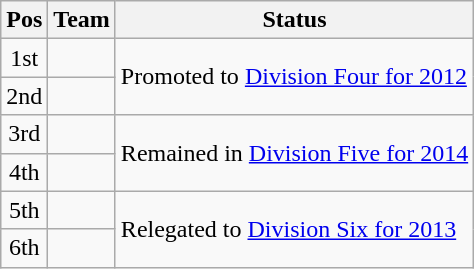<table class="wikitable">
<tr>
<th>Pos</th>
<th>Team</th>
<th>Status</th>
</tr>
<tr>
<td style="text-align:center;">1st</td>
<td></td>
<td rowspan=2>Promoted to <a href='#'>Division Four for 2012</a></td>
</tr>
<tr>
<td style="text-align:center;">2nd</td>
<td></td>
</tr>
<tr>
<td style="text-align:center;">3rd</td>
<td></td>
<td rowspan=2>Remained in <a href='#'>Division Five for 2014</a></td>
</tr>
<tr>
<td style="text-align:center;">4th</td>
<td></td>
</tr>
<tr>
<td style="text-align:center;">5th</td>
<td></td>
<td rowspan=2>Relegated to <a href='#'>Division Six for 2013</a></td>
</tr>
<tr>
<td style="text-align:center;">6th</td>
<td></td>
</tr>
</table>
